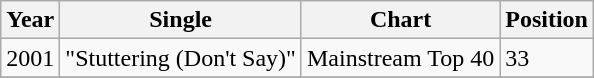<table class="wikitable">
<tr>
<th align="left">Year</th>
<th align="left">Single</th>
<th align="left">Chart</th>
<th align="left">Position</th>
</tr>
<tr>
<td align="left">2001</td>
<td align="left">"Stuttering (Don't Say)"</td>
<td align="left">Mainstream Top 40</td>
<td align="left">33</td>
</tr>
<tr>
</tr>
</table>
